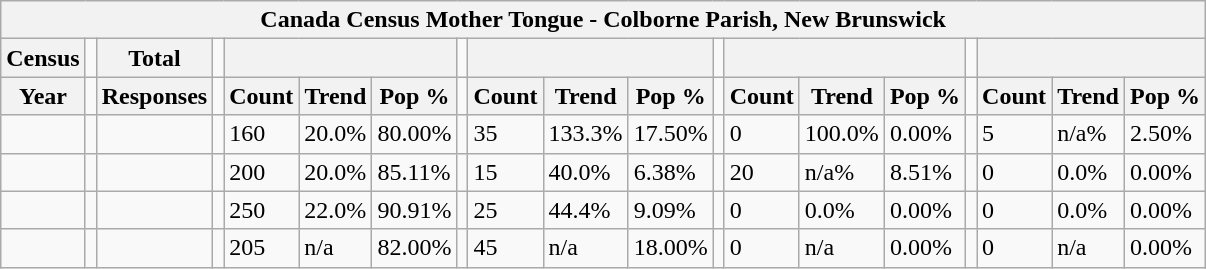<table class="wikitable">
<tr>
<th colspan="19">Canada Census Mother Tongue - Colborne Parish, New Brunswick</th>
</tr>
<tr>
<th>Census</th>
<td></td>
<th>Total</th>
<td colspan="1"></td>
<th colspan="3"></th>
<td colspan="1"></td>
<th colspan="3"></th>
<td colspan="1"></td>
<th colspan="3"></th>
<td colspan="1"></td>
<th colspan="3"></th>
</tr>
<tr>
<th>Year</th>
<td></td>
<th>Responses</th>
<td></td>
<th>Count</th>
<th>Trend</th>
<th>Pop %</th>
<td></td>
<th>Count</th>
<th>Trend</th>
<th>Pop %</th>
<td></td>
<th>Count</th>
<th>Trend</th>
<th>Pop %</th>
<td></td>
<th>Count</th>
<th>Trend</th>
<th>Pop %</th>
</tr>
<tr>
<td></td>
<td></td>
<td></td>
<td></td>
<td>160</td>
<td> 20.0%</td>
<td>80.00%</td>
<td></td>
<td>35</td>
<td> 133.3%</td>
<td>17.50%</td>
<td></td>
<td>0</td>
<td> 100.0%</td>
<td>0.00%</td>
<td></td>
<td>5</td>
<td> n/a%</td>
<td>2.50%</td>
</tr>
<tr>
<td></td>
<td></td>
<td></td>
<td></td>
<td>200</td>
<td> 20.0%</td>
<td>85.11%</td>
<td></td>
<td>15</td>
<td> 40.0%</td>
<td>6.38%</td>
<td></td>
<td>20</td>
<td> n/a%</td>
<td>8.51%</td>
<td></td>
<td>0</td>
<td> 0.0%</td>
<td>0.00%</td>
</tr>
<tr>
<td></td>
<td></td>
<td></td>
<td></td>
<td>250</td>
<td> 22.0%</td>
<td>90.91%</td>
<td></td>
<td>25</td>
<td> 44.4%</td>
<td>9.09%</td>
<td></td>
<td>0</td>
<td> 0.0%</td>
<td>0.00%</td>
<td></td>
<td>0</td>
<td> 0.0%</td>
<td>0.00%</td>
</tr>
<tr>
<td></td>
<td></td>
<td></td>
<td></td>
<td>205</td>
<td>n/a</td>
<td>82.00%</td>
<td></td>
<td>45</td>
<td>n/a</td>
<td>18.00%</td>
<td></td>
<td>0</td>
<td>n/a</td>
<td>0.00%</td>
<td></td>
<td>0</td>
<td>n/a</td>
<td>0.00%</td>
</tr>
</table>
